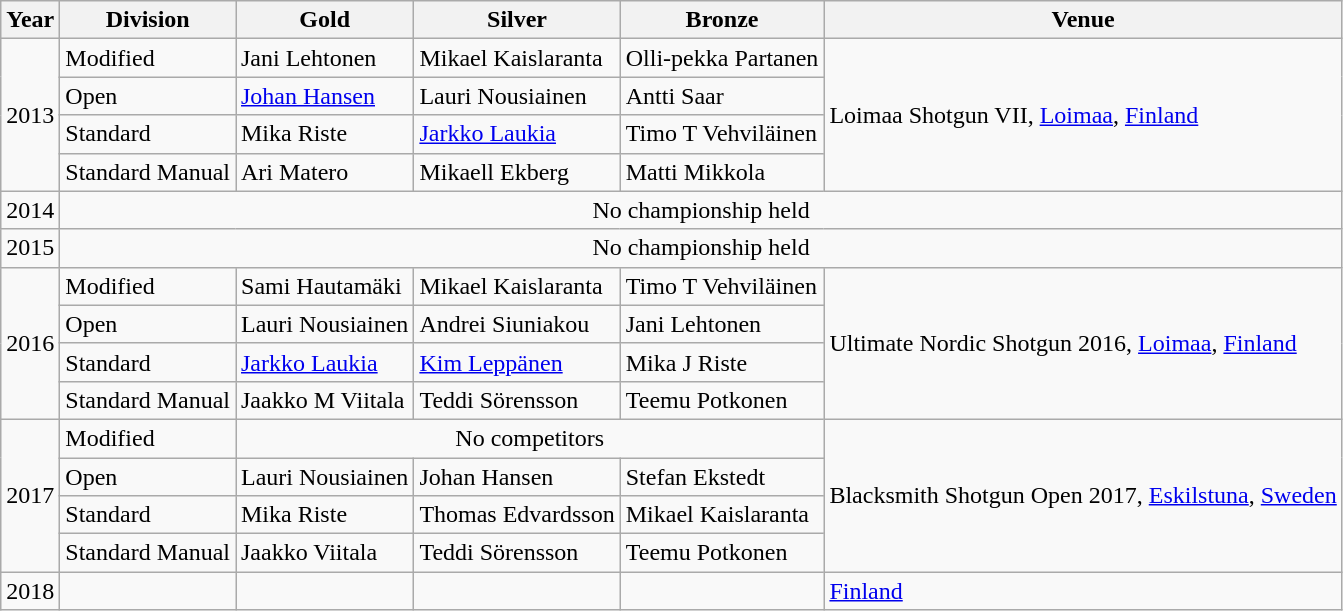<table class="wikitable sortable" style="text-align: left;">
<tr>
<th>Year</th>
<th>Division</th>
<th> Gold</th>
<th> Silver</th>
<th> Bronze</th>
<th>Venue</th>
</tr>
<tr>
<td rowspan="4">2013</td>
<td>Modified</td>
<td>Jani Lehtonen</td>
<td>Mikael Kaislaranta</td>
<td>Olli-pekka Partanen</td>
<td rowspan="4">Loimaa Shotgun VII, <a href='#'>Loimaa</a>, <a href='#'>Finland</a></td>
</tr>
<tr>
<td>Open</td>
<td><a href='#'>Johan Hansen</a></td>
<td>Lauri Nousiainen</td>
<td>Antti Saar</td>
</tr>
<tr>
<td>Standard</td>
<td>Mika Riste</td>
<td><a href='#'>Jarkko Laukia</a></td>
<td>Timo T Vehviläinen</td>
</tr>
<tr>
<td>Standard Manual</td>
<td>Ari Matero</td>
<td>Mikaell Ekberg</td>
<td>Matti Mikkola</td>
</tr>
<tr>
<td>2014</td>
<td colspan=5 style="text-align:center">No championship held</td>
</tr>
<tr>
<td>2015</td>
<td colspan=5 style="text-align:center">No championship held</td>
</tr>
<tr>
<td rowspan="4">2016</td>
<td>Modified</td>
<td>Sami Hautamäki</td>
<td>Mikael Kaislaranta</td>
<td>Timo T Vehviläinen</td>
<td rowspan="4">Ultimate Nordic Shotgun 2016, <a href='#'>Loimaa</a>, <a href='#'>Finland</a></td>
</tr>
<tr>
<td>Open</td>
<td>Lauri Nousiainen</td>
<td>Andrei Siuniakou</td>
<td>Jani Lehtonen</td>
</tr>
<tr>
<td>Standard</td>
<td><a href='#'>Jarkko Laukia</a></td>
<td><a href='#'>Kim Leppänen</a></td>
<td>Mika J Riste</td>
</tr>
<tr>
<td>Standard Manual</td>
<td>Jaakko M Viitala</td>
<td>Teddi Sörensson</td>
<td>Teemu Potkonen</td>
</tr>
<tr>
<td rowspan="4">2017</td>
<td>Modified</td>
<td colspan=3 style="text-align:center">No competitors</td>
<td rowspan="4">Blacksmith Shotgun Open 2017, <a href='#'>Eskilstuna</a>, <a href='#'>Sweden</a></td>
</tr>
<tr>
<td>Open</td>
<td>Lauri Nousiainen</td>
<td>Johan Hansen</td>
<td>Stefan Ekstedt</td>
</tr>
<tr>
<td>Standard</td>
<td>Mika Riste</td>
<td>Thomas Edvardsson</td>
<td>Mikael Kaislaranta</td>
</tr>
<tr>
<td>Standard Manual</td>
<td>Jaakko Viitala</td>
<td>Teddi Sörensson</td>
<td>Teemu Potkonen</td>
</tr>
<tr>
<td>2018</td>
<td></td>
<td></td>
<td></td>
<td></td>
<td><a href='#'>Finland</a></td>
</tr>
</table>
